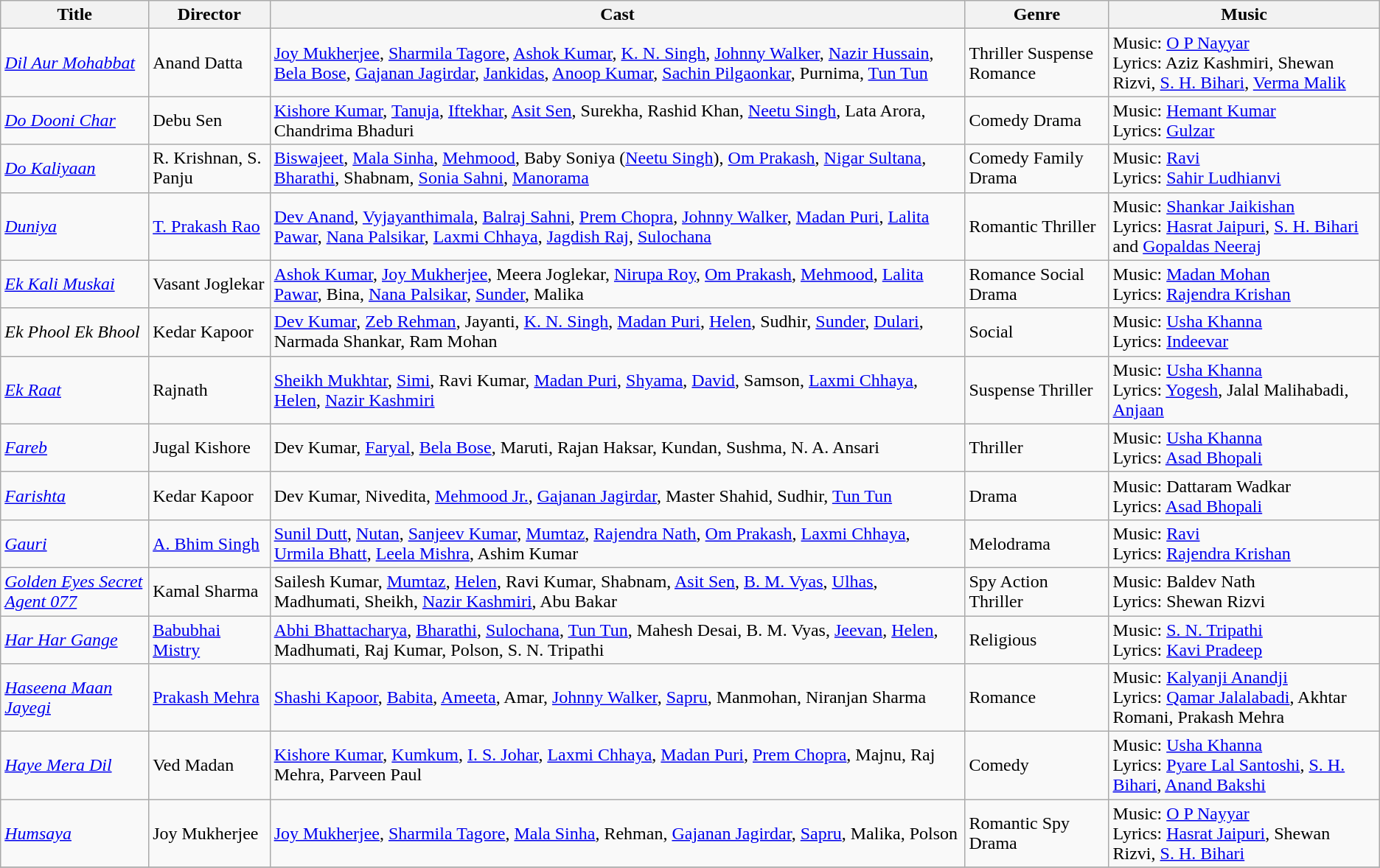<table class="wikitable">
<tr>
<th>Title</th>
<th>Director</th>
<th>Cast</th>
<th>Genre</th>
<th>Music</th>
</tr>
<tr>
<td><em><a href='#'>Dil Aur Mohabbat</a></em></td>
<td>Anand Datta</td>
<td><a href='#'>Joy Mukherjee</a>, <a href='#'>Sharmila Tagore</a>, <a href='#'>Ashok Kumar</a>, <a href='#'>K. N. Singh</a>, <a href='#'>Johnny Walker</a>, <a href='#'>Nazir Hussain</a>, <a href='#'>Bela Bose</a>, <a href='#'>Gajanan Jagirdar</a>, <a href='#'>Jankidas</a>, <a href='#'>Anoop Kumar</a>, <a href='#'>Sachin Pilgaonkar</a>, Purnima, <a href='#'>Tun Tun</a></td>
<td>Thriller Suspense Romance</td>
<td>Music: <a href='#'>O P Nayyar</a><br>Lyrics: Aziz Kashmiri, Shewan Rizvi, <a href='#'>S. H. Bihari</a>, <a href='#'>Verma Malik</a></td>
</tr>
<tr>
<td><em><a href='#'>Do Dooni Char</a></em></td>
<td>Debu Sen</td>
<td><a href='#'>Kishore Kumar</a>, <a href='#'>Tanuja</a>, <a href='#'>Iftekhar</a>, <a href='#'>Asit Sen</a>, Surekha, Rashid Khan, <a href='#'>Neetu Singh</a>, Lata Arora, Chandrima Bhaduri</td>
<td>Comedy Drama</td>
<td>Music: <a href='#'>Hemant Kumar</a><br>Lyrics: <a href='#'>Gulzar</a></td>
</tr>
<tr>
<td><em><a href='#'>Do Kaliyaan</a></em></td>
<td>R. Krishnan, S. Panju</td>
<td><a href='#'>Biswajeet</a>, <a href='#'>Mala Sinha</a>, <a href='#'>Mehmood</a>, Baby Soniya (<a href='#'>Neetu Singh</a>), <a href='#'>Om Prakash</a>, <a href='#'>Nigar Sultana</a>, <a href='#'>Bharathi</a>, Shabnam, <a href='#'>Sonia Sahni</a>, <a href='#'>Manorama</a></td>
<td>Comedy Family Drama</td>
<td>Music: <a href='#'>Ravi</a><br>Lyrics: <a href='#'>Sahir Ludhianvi</a></td>
</tr>
<tr>
<td><em><a href='#'>Duniya</a></em></td>
<td><a href='#'>T. Prakash Rao</a></td>
<td><a href='#'>Dev Anand</a>, <a href='#'>Vyjayanthimala</a>, <a href='#'>Balraj Sahni</a>, <a href='#'>Prem Chopra</a>, <a href='#'>Johnny Walker</a>, <a href='#'>Madan Puri</a>, <a href='#'>Lalita Pawar</a>, <a href='#'>Nana Palsikar</a>, <a href='#'>Laxmi Chhaya</a>, <a href='#'>Jagdish Raj</a>, <a href='#'>Sulochana</a></td>
<td>Romantic Thriller</td>
<td>Music: <a href='#'>Shankar Jaikishan</a><br>Lyrics: <a href='#'>Hasrat Jaipuri</a>, <a href='#'>S. H. Bihari</a> and <a href='#'>Gopaldas Neeraj</a></td>
</tr>
<tr>
<td><em><a href='#'>Ek Kali Muskai</a></em></td>
<td>Vasant Joglekar</td>
<td><a href='#'>Ashok Kumar</a>, <a href='#'>Joy Mukherjee</a>, Meera Joglekar, <a href='#'>Nirupa Roy</a>, <a href='#'>Om Prakash</a>, <a href='#'>Mehmood</a>, <a href='#'>Lalita Pawar</a>,  Bina, <a href='#'>Nana Palsikar</a>, <a href='#'>Sunder</a>,  Malika</td>
<td>Romance Social Drama</td>
<td>Music: <a href='#'>Madan Mohan</a><br>Lyrics: <a href='#'>Rajendra Krishan</a></td>
</tr>
<tr>
<td><em>Ek Phool Ek Bhool</em></td>
<td>Kedar Kapoor</td>
<td><a href='#'>Dev Kumar</a>, <a href='#'>Zeb Rehman</a>, Jayanti, <a href='#'>K. N. Singh</a>, <a href='#'>Madan Puri</a>, <a href='#'>Helen</a>, Sudhir, <a href='#'>Sunder</a>, <a href='#'>Dulari</a>, Narmada Shankar, Ram Mohan</td>
<td>Social</td>
<td>Music: <a href='#'>Usha Khanna</a><br>Lyrics: <a href='#'>Indeevar</a></td>
</tr>
<tr>
<td><em><a href='#'>Ek Raat</a></em></td>
<td>Rajnath</td>
<td><a href='#'>Sheikh Mukhtar</a>, <a href='#'>Simi</a>, Ravi Kumar, <a href='#'>Madan Puri</a>, <a href='#'>Shyama</a>, <a href='#'>David</a>, Samson, <a href='#'>Laxmi Chhaya</a>, <a href='#'>Helen</a>, <a href='#'>Nazir Kashmiri</a></td>
<td>Suspense Thriller</td>
<td>Music: <a href='#'>Usha Khanna</a><br>Lyrics: <a href='#'>Yogesh</a>, Jalal Malihabadi, <a href='#'>Anjaan</a></td>
</tr>
<tr>
<td><em><a href='#'>Fareb</a></em></td>
<td>Jugal Kishore</td>
<td>Dev Kumar, <a href='#'>Faryal</a>, <a href='#'>Bela Bose</a>, Maruti, Rajan Haksar, Kundan, Sushma, N. A. Ansari</td>
<td>Thriller</td>
<td>Music: <a href='#'>Usha Khanna</a><br>Lyrics: <a href='#'>Asad Bhopali</a></td>
</tr>
<tr>
<td><em><a href='#'>Farishta</a></em></td>
<td>Kedar Kapoor</td>
<td>Dev Kumar, Nivedita, <a href='#'>Mehmood Jr.</a>, <a href='#'>Gajanan Jagirdar</a>, Master Shahid, Sudhir, <a href='#'>Tun Tun</a></td>
<td>Drama</td>
<td>Music: Dattaram Wadkar<br>Lyrics: <a href='#'>Asad Bhopali</a></td>
</tr>
<tr>
<td><em><a href='#'>Gauri</a></em></td>
<td><a href='#'>A. Bhim Singh</a></td>
<td><a href='#'>Sunil Dutt</a>, <a href='#'>Nutan</a>, <a href='#'>Sanjeev Kumar</a>, <a href='#'>Mumtaz</a>, <a href='#'>Rajendra Nath</a>, <a href='#'>Om Prakash</a>, <a href='#'>Laxmi Chhaya</a>, <a href='#'>Urmila Bhatt</a>, <a href='#'>Leela Mishra</a>, Ashim Kumar</td>
<td>Melodrama</td>
<td>Music: <a href='#'>Ravi</a><br>Lyrics: <a href='#'>Rajendra Krishan</a></td>
</tr>
<tr>
<td><em><a href='#'>Golden Eyes Secret Agent 077</a></em></td>
<td>Kamal Sharma</td>
<td>Sailesh Kumar, <a href='#'>Mumtaz</a>, <a href='#'>Helen</a>, Ravi Kumar, Shabnam, <a href='#'>Asit Sen</a>, <a href='#'>B. M. Vyas</a>, <a href='#'>Ulhas</a>, Madhumati, Sheikh, <a href='#'>Nazir Kashmiri</a>, Abu Bakar</td>
<td>Spy Action Thriller</td>
<td>Music: Baldev Nath<br>Lyrics: Shewan Rizvi</td>
</tr>
<tr>
<td><em><a href='#'>Har Har Gange</a></em></td>
<td><a href='#'>Babubhai Mistry</a></td>
<td><a href='#'>Abhi Bhattacharya</a>, <a href='#'>Bharathi</a>, <a href='#'>Sulochana</a>, <a href='#'>Tun Tun</a>, Mahesh Desai, B. M. Vyas, <a href='#'>Jeevan</a>, <a href='#'>Helen</a>, Madhumati, Raj Kumar, Polson, S. N. Tripathi</td>
<td>Religious</td>
<td>Music: <a href='#'>S. N. Tripathi</a><br>Lyrics: <a href='#'>Kavi Pradeep</a></td>
</tr>
<tr>
<td><em><a href='#'>Haseena Maan Jayegi</a></em></td>
<td><a href='#'>Prakash Mehra</a></td>
<td><a href='#'>Shashi Kapoor</a>, <a href='#'>Babita</a>, <a href='#'>Ameeta</a>, Amar, <a href='#'>Johnny Walker</a>, <a href='#'>Sapru</a>, Manmohan, Niranjan Sharma</td>
<td>Romance</td>
<td>Music: <a href='#'>Kalyanji Anandji </a><br>Lyrics: <a href='#'>Qamar Jalalabadi</a>, Akhtar Romani, Prakash Mehra</td>
</tr>
<tr>
<td><em><a href='#'>Haye Mera Dil</a></em></td>
<td>Ved Madan</td>
<td><a href='#'>Kishore Kumar</a>, <a href='#'>Kumkum</a>, <a href='#'>I. S. Johar</a>, <a href='#'>Laxmi Chhaya</a>, <a href='#'>Madan Puri</a>, <a href='#'>Prem Chopra</a>, Majnu, Raj Mehra, Parveen Paul</td>
<td>Comedy</td>
<td>Music: <a href='#'>Usha Khanna</a><br>Lyrics: <a href='#'>Pyare Lal Santoshi</a>, <a href='#'>S. H. Bihari</a>, <a href='#'>Anand Bakshi</a></td>
</tr>
<tr>
<td><em><a href='#'>Humsaya</a></em></td>
<td>Joy Mukherjee</td>
<td><a href='#'>Joy Mukherjee</a>, <a href='#'>Sharmila Tagore</a>, <a href='#'>Mala Sinha</a>, Rehman, <a href='#'>Gajanan Jagirdar</a>, <a href='#'>Sapru</a>, Malika, Polson</td>
<td>Romantic Spy Drama</td>
<td>Music: <a href='#'>O P Nayyar</a><br>Lyrics: <a href='#'>Hasrat Jaipuri</a>, Shewan Rizvi, <a href='#'>S. H. Bihari</a></td>
</tr>
<tr>
</tr>
</table>
